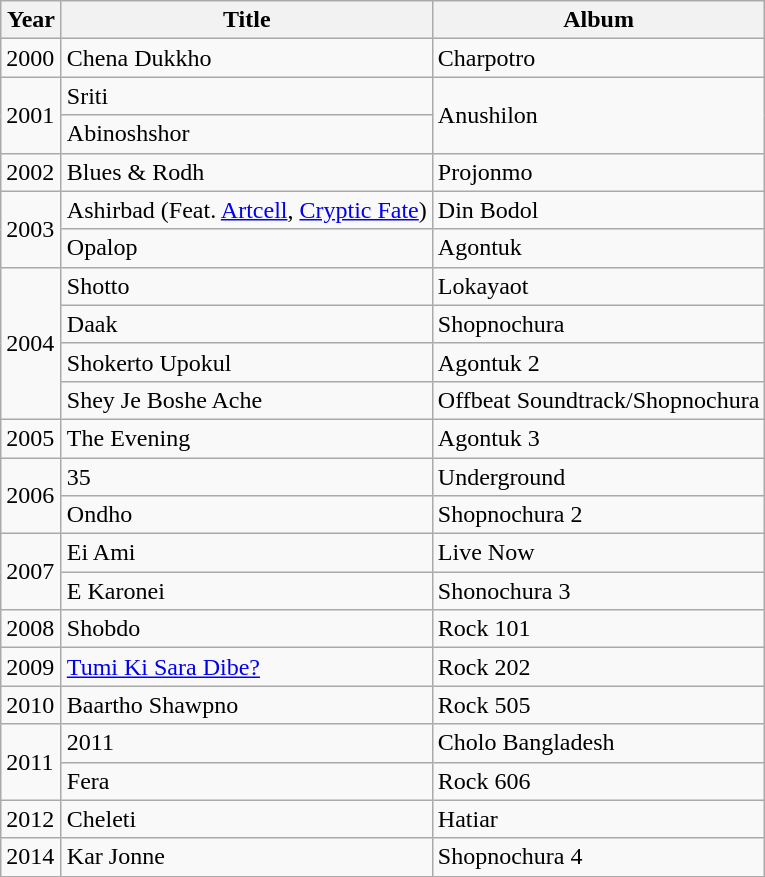<table class="wikitable">
<tr>
<th width="33">Year</th>
<th>Title</th>
<th>Album</th>
</tr>
<tr>
<td>2000</td>
<td>Chena Dukkho</td>
<td>Charpotro</td>
</tr>
<tr>
<td rowspan="2">2001</td>
<td>Sriti</td>
<td rowspan="2">Anushilon</td>
</tr>
<tr>
<td>Abinoshshor</td>
</tr>
<tr>
<td>2002</td>
<td>Blues & Rodh</td>
<td>Projonmo</td>
</tr>
<tr>
<td rowspan="2">2003</td>
<td>Ashirbad (Feat. <a href='#'>Artcell</a>, <a href='#'>Cryptic Fate</a>)</td>
<td>Din Bodol</td>
</tr>
<tr>
<td>Opalop</td>
<td>Agontuk</td>
</tr>
<tr>
<td rowspan="4">2004</td>
<td>Shotto</td>
<td>Lokayaot</td>
</tr>
<tr>
<td>Daak</td>
<td>Shopnochura</td>
</tr>
<tr>
<td>Shokerto Upokul</td>
<td>Agontuk 2</td>
</tr>
<tr>
<td>Shey Je Boshe Ache</td>
<td>Offbeat Soundtrack/Shopnochura</td>
</tr>
<tr>
<td>2005</td>
<td>The Evening</td>
<td>Agontuk 3</td>
</tr>
<tr>
<td rowspan="2">2006</td>
<td>35</td>
<td>Underground</td>
</tr>
<tr>
<td>Ondho</td>
<td>Shopnochura 2</td>
</tr>
<tr>
<td rowspan="2">2007</td>
<td>Ei Ami</td>
<td>Live Now</td>
</tr>
<tr>
<td>E Karonei</td>
<td>Shonochura 3</td>
</tr>
<tr>
<td>2008</td>
<td>Shobdo</td>
<td>Rock 101</td>
</tr>
<tr>
<td>2009</td>
<td><a href='#'>Tumi Ki Sara Dibe?</a></td>
<td>Rock 202</td>
</tr>
<tr>
<td>2010</td>
<td>Baartho Shawpno</td>
<td>Rock 505</td>
</tr>
<tr>
<td rowspan="2">2011</td>
<td>2011</td>
<td>Cholo Bangladesh</td>
</tr>
<tr>
<td>Fera</td>
<td>Rock 606</td>
</tr>
<tr>
<td>2012</td>
<td>Cheleti</td>
<td>Hatiar</td>
</tr>
<tr>
<td>2014</td>
<td>Kar Jonne</td>
<td>Shopnochura 4</td>
</tr>
</table>
